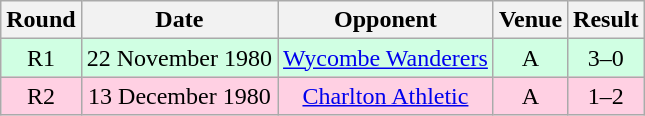<table class="wikitable" style="text-align:center">
<tr>
<th>Round</th>
<th>Date</th>
<th>Opponent</th>
<th>Venue</th>
<th>Result</th>
</tr>
<tr style="background-color: #d0ffe3;">
<td>R1</td>
<td>22 November 1980</td>
<td><a href='#'>Wycombe Wanderers</a></td>
<td>A</td>
<td>3–0</td>
</tr>
<tr style="background-color: #ffd0e3;">
<td>R2</td>
<td>13 December 1980</td>
<td><a href='#'>Charlton Athletic</a></td>
<td>A</td>
<td>1–2</td>
</tr>
</table>
